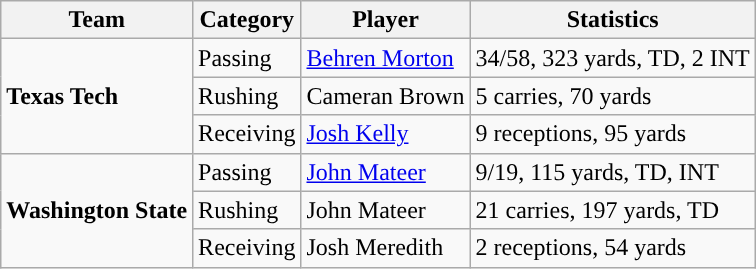<table class="wikitable" style="float: right;">
<tr>
<th>Team</th>
<th>Category</th>
<th>Player</th>
<th>Statistics</th>
</tr>
<tr>
<td rowspan=3><strong>Texas Tech</strong></td>
<td>Passing</td>
<td><a href='#'>Behren Morton</a></td>
<td>34/58, 323 yards, TD, 2 INT</td>
</tr>
<tr>
<td>Rushing</td>
<td>Cameran Brown</td>
<td>5 carries, 70 yards</td>
</tr>
<tr>
<td>Receiving</td>
<td><a href='#'>Josh Kelly</a></td>
<td>9 receptions, 95 yards</td>
</tr>
<tr>
<td rowspan=3><strong>Washington State</strong></td>
<td>Passing</td>
<td><a href='#'>John Mateer</a></td>
<td>9/19, 115 yards, TD, INT</td>
</tr>
<tr>
<td>Rushing</td>
<td>John Mateer</td>
<td>21 carries, 197 yards, TD</td>
</tr>
<tr>
<td>Receiving</td>
<td>Josh Meredith</td>
<td>2 receptions, 54 yards</td>
</tr>
</table>
